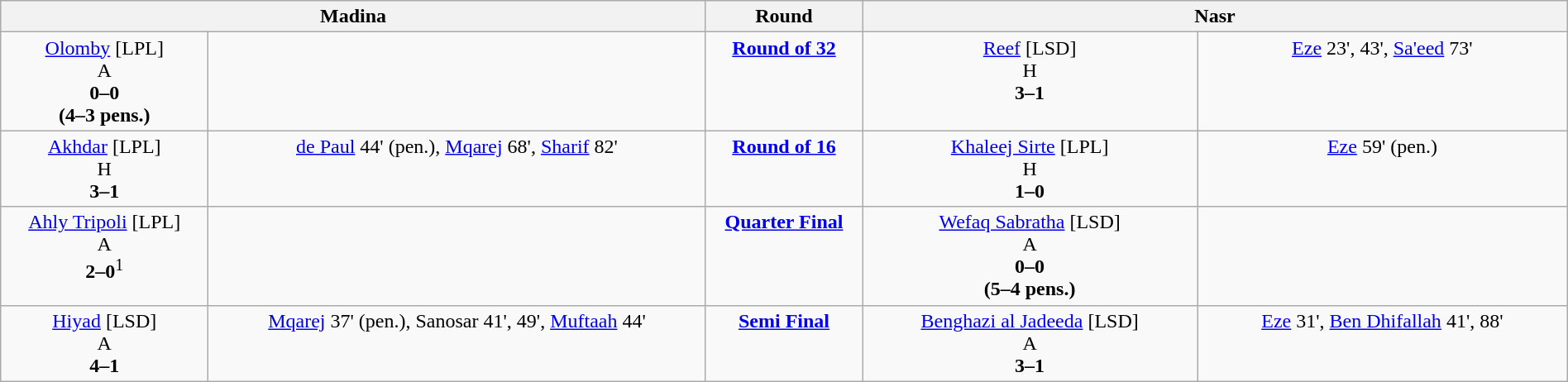<table width=100% border=0 class=wikitable style="text-align:center">
<tr valign=top>
<th colspan=2 width=45%>Madina</th>
<th width=10%>Round</th>
<th colspan=2 width=45%>Nasr</th>
</tr>
<tr valign=top>
<td><a href='#'>Olomby</a> [LPL]<br>A<br><strong>0–0<br>(4–3 pens.)</strong></td>
<td></td>
<td><strong><a href='#'>Round of 32</a></strong></td>
<td><a href='#'>Reef</a> [LSD]<br>H<br><strong>3–1</strong></td>
<td><a href='#'>Eze</a> 23', 43', <a href='#'>Sa'eed</a> 73'</td>
</tr>
<tr valign=top>
<td><a href='#'>Akhdar</a> [LPL]<br>H<br><strong>3–1</strong></td>
<td><a href='#'>de Paul</a> 44' (pen.), <a href='#'>Mqarej</a> 68', <a href='#'>Sharif</a> 82'</td>
<td><strong><a href='#'>Round of 16</a></strong></td>
<td><a href='#'>Khaleej Sirte</a> [LPL]<br>H<br><strong>1–0</strong></td>
<td><a href='#'>Eze</a> 59' (pen.)</td>
</tr>
<tr valign=top>
<td><a href='#'>Ahly Tripoli</a> [LPL]<br>A<br><strong>2–0</strong><sup>1</sup></td>
<td></td>
<td><strong><a href='#'>Quarter Final</a></strong></td>
<td><a href='#'>Wefaq Sabratha</a> [LSD]<br>A<br><strong>0–0<br>(5–4 pens.)</strong></td>
<td></td>
</tr>
<tr valign=top>
<td><a href='#'>Hiyad</a> [LSD]<br>A<br><strong>4–1</strong></td>
<td><a href='#'>Mqarej</a> 37' (pen.), Sanosar 41', 49', <a href='#'>Muftaah</a> 44'</td>
<td><strong><a href='#'>Semi Final</a></strong></td>
<td><a href='#'>Benghazi al Jadeeda</a> [LSD]<br>A<br><strong>3–1</strong></td>
<td><a href='#'>Eze</a> 31', <a href='#'>Ben Dhifallah</a> 41', 88'</td>
</tr>
</table>
